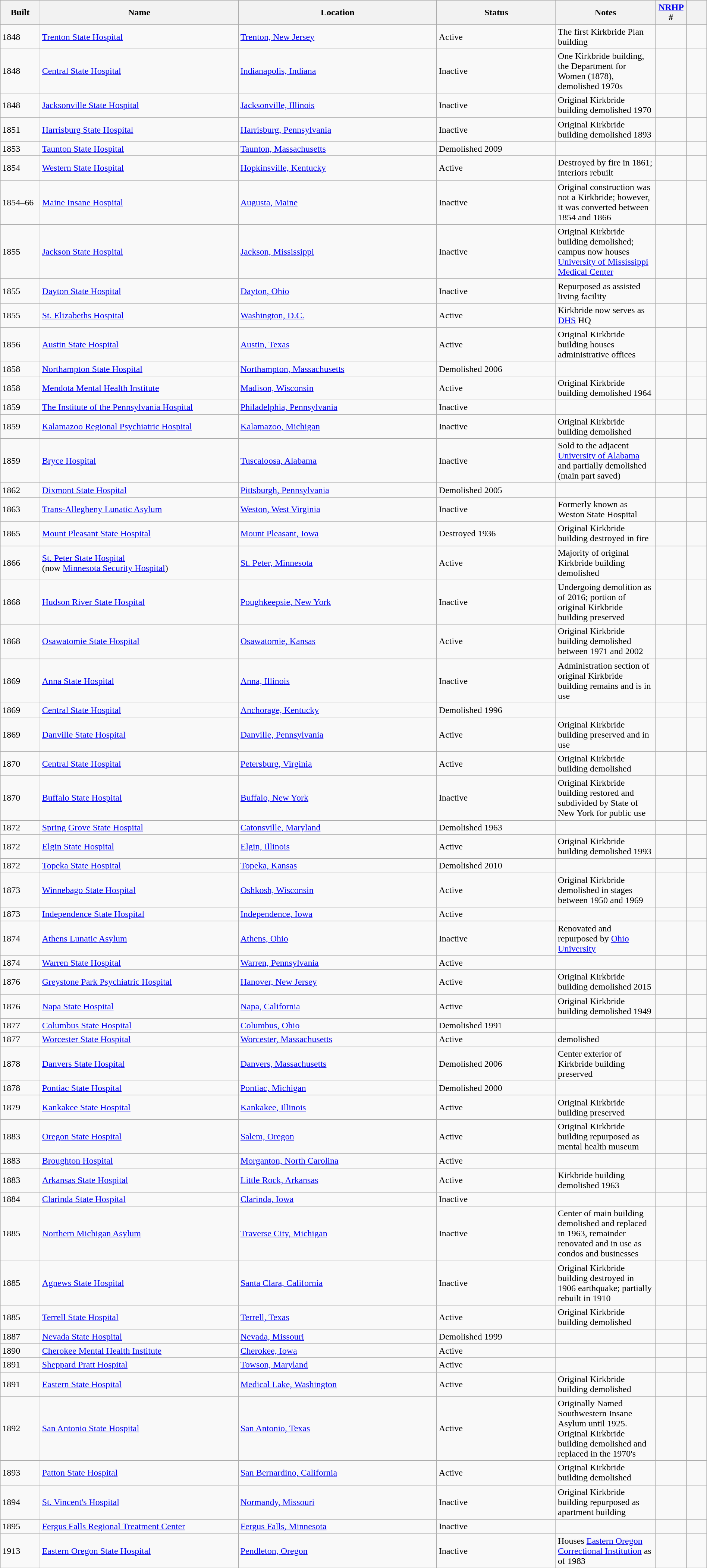<table class="wikitable sortable" style="width:100%">
<tr>
<th style="width:4%;">Built</th>
<th style="width:20%;">Name</th>
<th style="width:20%;">Location</th>
<th style="width:12%;">Status</th>
<th style="width:10%";>Notes</th>
<th style="width:1%";><a href='#'>NRHP</a> #</th>
<th style="width:2%;" class="unsortable"></th>
</tr>
<tr>
<td>1848</td>
<td><a href='#'>Trenton State Hospital</a></td>
<td><a href='#'>Trenton, New Jersey</a></td>
<td>Active</td>
<td>The first Kirkbride Plan building</td>
<td></td>
<td style=text-align:center></td>
</tr>
<tr>
<td>1848</td>
<td><a href='#'>Central State Hospital</a></td>
<td><a href='#'>Indianapolis, Indiana</a></td>
<td>Inactive</td>
<td>One Kirkbride building, the Department for Women (1878), demolished 1970s</td>
<td></td>
<td style=text-align:center></td>
</tr>
<tr>
<td>1848</td>
<td><a href='#'>Jacksonville State Hospital</a></td>
<td><a href='#'>Jacksonville, Illinois</a></td>
<td>Inactive</td>
<td>Original Kirkbride building demolished 1970</td>
<td></td>
<td style=text-align:center></td>
</tr>
<tr>
<td>1851</td>
<td><a href='#'>Harrisburg State Hospital</a></td>
<td><a href='#'>Harrisburg, Pennsylvania</a></td>
<td>Inactive</td>
<td>Original Kirkbride building demolished 1893</td>
<td></td>
<td style=text-align:center></td>
</tr>
<tr>
<td>1853</td>
<td><a href='#'>Taunton State Hospital</a></td>
<td><a href='#'>Taunton, Massachusetts</a></td>
<td>Demolished 2009</td>
<td></td>
<td></td>
<td style=text-align:Center></td>
</tr>
<tr>
<td>1854</td>
<td><a href='#'>Western State Hospital</a></td>
<td><a href='#'>Hopkinsville, Kentucky</a></td>
<td>Active</td>
<td>Destroyed by fire in 1861; interiors rebuilt</td>
<td></td>
<td style=text-align:center></td>
</tr>
<tr>
<td>1854–66</td>
<td><a href='#'>Maine Insane Hospital</a></td>
<td><a href='#'>Augusta, Maine</a></td>
<td>Inactive</td>
<td>Original construction was not a Kirkbride; however, it was converted between 1854 and 1866</td>
<td></td>
<td style=text-align:center></td>
</tr>
<tr>
<td>1855</td>
<td><a href='#'>Jackson State Hospital</a></td>
<td><a href='#'>Jackson, Mississippi</a></td>
<td>Inactive</td>
<td>Original Kirkbride building demolished; campus now houses <a href='#'>University of Mississippi Medical Center</a></td>
<td></td>
<td style=text-align:center></td>
</tr>
<tr>
<td>1855</td>
<td><a href='#'>Dayton State Hospital</a></td>
<td><a href='#'>Dayton, Ohio</a></td>
<td>Inactive</td>
<td>Repurposed as assisted living facility</td>
<td></td>
<td style=text-align:center></td>
</tr>
<tr>
<td>1855</td>
<td><a href='#'>St. Elizabeths Hospital</a></td>
<td><a href='#'>Washington, D.C.</a></td>
<td>Active</td>
<td>Kirkbride now serves as <a href='#'>DHS</a> HQ</td>
<td></td>
<td style=text-align:center></td>
</tr>
<tr>
<td>1856</td>
<td><a href='#'>Austin State Hospital</a></td>
<td><a href='#'>Austin, Texas</a></td>
<td>Active</td>
<td>Original Kirkbride building houses administrative offices</td>
<td></td>
<td style=text-align:center></td>
</tr>
<tr>
<td>1858</td>
<td><a href='#'>Northampton State Hospital</a></td>
<td><a href='#'>Northampton, Massachusetts</a></td>
<td>Demolished 2006</td>
<td></td>
<td></td>
<td style=text-align:center></td>
</tr>
<tr>
<td>1858</td>
<td><a href='#'>Mendota Mental Health Institute</a></td>
<td><a href='#'>Madison, Wisconsin</a></td>
<td>Active</td>
<td>Original Kirkbride building demolished 1964</td>
<td></td>
<td style=text-align:center></td>
</tr>
<tr>
<td>1859</td>
<td><a href='#'>The Institute of the Pennsylvania Hospital</a></td>
<td><a href='#'>Philadelphia, Pennsylvania</a></td>
<td>Inactive</td>
<td></td>
<td></td>
<td style=text-align:center></td>
</tr>
<tr>
<td>1859</td>
<td><a href='#'>Kalamazoo Regional Psychiatric Hospital</a></td>
<td><a href='#'>Kalamazoo, Michigan</a></td>
<td>Inactive</td>
<td>Original Kirkbride building demolished</td>
<td></td>
<td style=text-align:center></td>
</tr>
<tr>
<td>1859</td>
<td><a href='#'>Bryce Hospital</a></td>
<td><a href='#'>Tuscaloosa, Alabama</a></td>
<td>Inactive</td>
<td>Sold to the adjacent <a href='#'>University of Alabama</a> and partially demolished (main part saved)</td>
<td></td>
<td style=text-align:center></td>
</tr>
<tr>
<td>1862</td>
<td><a href='#'>Dixmont State Hospital</a></td>
<td><a href='#'>Pittsburgh, Pennsylvania</a></td>
<td>Demolished 2005</td>
<td></td>
<td></td>
<td style=text-align:center></td>
</tr>
<tr>
<td>1863</td>
<td><a href='#'>Trans-Allegheny Lunatic Asylum</a></td>
<td><a href='#'>Weston, West Virginia</a></td>
<td>Inactive</td>
<td>Formerly known as Weston State Hospital</td>
<td></td>
<td style=text-align:center></td>
</tr>
<tr>
<td>1865</td>
<td><a href='#'>Mount Pleasant State Hospital</a></td>
<td><a href='#'>Mount Pleasant, Iowa</a></td>
<td>Destroyed 1936</td>
<td>Original Kirkbride building destroyed in fire</td>
<td></td>
<td style=text-align:center></td>
</tr>
<tr>
<td>1866</td>
<td><a href='#'>St. Peter State Hospital</a><br>(now <a href='#'>Minnesota Security Hospital</a>)</td>
<td><a href='#'>St. Peter, Minnesota</a></td>
<td>Active</td>
<td>Majority of original Kirkbride building demolished</td>
<td></td>
<td style=text-align:center></td>
</tr>
<tr>
<td>1868</td>
<td><a href='#'>Hudson River State Hospital</a></td>
<td><a href='#'>Poughkeepsie, New York</a></td>
<td>Inactive</td>
<td>Undergoing demolition as of 2016; portion of original Kirkbride building preserved</td>
<td></td>
<td style=text-align:center></td>
</tr>
<tr>
<td>1868</td>
<td><a href='#'>Osawatomie State Hospital</a></td>
<td><a href='#'>Osawatomie, Kansas</a></td>
<td>Active</td>
<td>Original Kirkbride building demolished between 1971 and 2002</td>
<td></td>
<td align=center></td>
</tr>
<tr>
<td>1869</td>
<td><a href='#'>Anna State Hospital</a></td>
<td><a href='#'>Anna, Illinois</a></td>
<td>Inactive</td>
<td>Administration section of original Kirkbride building remains and is in use</td>
<td></td>
<td style=text-align:center></td>
</tr>
<tr>
<td>1869</td>
<td><a href='#'>Central State Hospital</a></td>
<td><a href='#'>Anchorage, Kentucky</a></td>
<td>Demolished 1996</td>
<td></td>
<td></td>
<td style=text-align:center></td>
</tr>
<tr>
<td>1869</td>
<td><a href='#'>Danville State Hospital</a></td>
<td><a href='#'>Danville, Pennsylvania</a></td>
<td>Active</td>
<td>Original Kirkbride building preserved and in use</td>
<td></td>
<td style=text-align:center></td>
</tr>
<tr>
<td>1870</td>
<td><a href='#'>Central State Hospital</a></td>
<td><a href='#'>Petersburg, Virginia</a></td>
<td>Active</td>
<td>Original Kirkbride building demolished</td>
<td></td>
<td style=text-align:center></td>
</tr>
<tr>
<td>1870</td>
<td><a href='#'>Buffalo State Hospital</a></td>
<td><a href='#'>Buffalo, New York</a></td>
<td>Inactive</td>
<td>Original Kirkbride building restored and subdivided by State of New York for public use</td>
<td></td>
<td style=text-align:center></td>
</tr>
<tr>
<td>1872</td>
<td><a href='#'>Spring Grove State Hospital</a></td>
<td><a href='#'>Catonsville, Maryland</a></td>
<td>Demolished 1963</td>
<td></td>
<td></td>
<td style=text-align:center></td>
</tr>
<tr>
<td>1872</td>
<td><a href='#'>Elgin State Hospital</a></td>
<td><a href='#'>Elgin, Illinois</a></td>
<td>Active</td>
<td>Original Kirkbride building demolished 1993</td>
<td></td>
<td style=text-align:center></td>
</tr>
<tr>
<td>1872</td>
<td><a href='#'>Topeka State Hospital</a></td>
<td><a href='#'>Topeka, Kansas</a></td>
<td>Demolished 2010</td>
<td></td>
<td></td>
<td style=text-align:center></td>
</tr>
<tr>
<td>1873</td>
<td><a href='#'>Winnebago State Hospital</a></td>
<td><a href='#'>Oshkosh, Wisconsin</a></td>
<td>Active</td>
<td>Original Kirkbride demolished in stages between 1950 and 1969</td>
<td></td>
<td style=text-align:center></td>
</tr>
<tr>
<td>1873</td>
<td><a href='#'>Independence State Hospital</a></td>
<td><a href='#'>Independence, Iowa</a></td>
<td>Active</td>
<td></td>
<td></td>
<td style=text-align:center></td>
</tr>
<tr>
<td>1874</td>
<td><a href='#'>Athens Lunatic Asylum</a></td>
<td><a href='#'>Athens, Ohio</a></td>
<td>Inactive</td>
<td>Renovated and repurposed by <a href='#'>Ohio University</a></td>
<td></td>
<td style=text-align:center></td>
</tr>
<tr>
<td>1874</td>
<td><a href='#'>Warren State Hospital</a></td>
<td><a href='#'>Warren, Pennsylvania</a></td>
<td>Active</td>
<td></td>
<td></td>
<td style=text-align:center></td>
</tr>
<tr>
<td>1876</td>
<td><a href='#'>Greystone Park Psychiatric Hospital</a></td>
<td><a href='#'>Hanover, New Jersey</a></td>
<td>Active</td>
<td>Original Kirkbride building demolished 2015</td>
<td></td>
<td style=text-align:center></td>
</tr>
<tr>
<td>1876</td>
<td><a href='#'>Napa State Hospital</a></td>
<td><a href='#'>Napa, California</a></td>
<td>Active</td>
<td>Original Kirkbride building demolished 1949</td>
<td></td>
<td style=text-align:center></td>
</tr>
<tr>
<td>1877</td>
<td><a href='#'>Columbus State Hospital</a></td>
<td><a href='#'>Columbus, Ohio</a></td>
<td>Demolished 1991</td>
<td></td>
<td></td>
<td style=text-align:center></td>
</tr>
<tr>
<td>1877</td>
<td><a href='#'>Worcester State Hospital</a></td>
<td><a href='#'>Worcester, Massachusetts</a></td>
<td>Active</td>
<td>demolished</td>
<td></td>
<td style=text-align:center></td>
</tr>
<tr>
<td>1878</td>
<td><a href='#'>Danvers State Hospital</a></td>
<td><a href='#'>Danvers, Massachusetts</a></td>
<td>Demolished 2006</td>
<td>Center exterior of Kirkbride building preserved</td>
<td></td>
<td style=text-align:center></td>
</tr>
<tr>
<td>1878</td>
<td><a href='#'>Pontiac State Hospital</a></td>
<td><a href='#'>Pontiac, Michigan</a></td>
<td>Demolished 2000</td>
<td></td>
<td></td>
<td style=text-align:center></td>
</tr>
<tr>
<td>1879</td>
<td><a href='#'>Kankakee State Hospital</a></td>
<td><a href='#'>Kankakee, Illinois</a></td>
<td>Active</td>
<td>Original Kirkbride building preserved</td>
<td></td>
<td style=text-align:center></td>
</tr>
<tr>
<td>1883</td>
<td><a href='#'>Oregon State Hospital</a></td>
<td><a href='#'>Salem, Oregon</a></td>
<td>Active</td>
<td>Original Kirkbride building repurposed as mental health museum</td>
<td></td>
<td style=text-align:center></td>
</tr>
<tr>
<td>1883</td>
<td><a href='#'>Broughton Hospital</a></td>
<td><a href='#'>Morganton, North Carolina</a></td>
<td>Active</td>
<td></td>
<td></td>
<td align=center></td>
</tr>
<tr>
<td>1883</td>
<td><a href='#'>Arkansas State Hospital</a></td>
<td><a href='#'>Little Rock, Arkansas</a></td>
<td>Active</td>
<td>Kirkbride building demolished 1963</td>
<td></td>
<td style=text-align:center></td>
</tr>
<tr>
<td>1884</td>
<td><a href='#'>Clarinda State Hospital</a></td>
<td><a href='#'>Clarinda, Iowa</a></td>
<td>Inactive</td>
<td></td>
<td></td>
<td style=text-align:center></td>
</tr>
<tr>
<td>1885</td>
<td><a href='#'>Northern Michigan Asylum</a></td>
<td><a href='#'>Traverse City, Michigan</a></td>
<td>Inactive</td>
<td>Center of main building demolished and replaced in 1963, remainder renovated and in use as condos and businesses</td>
<td></td>
<td style=text-align:center></td>
</tr>
<tr>
<td>1885</td>
<td><a href='#'>Agnews State Hospital</a></td>
<td><a href='#'>Santa Clara, California</a></td>
<td>Inactive</td>
<td>Original Kirkbride building destroyed in 1906 earthquake; partially rebuilt in 1910</td>
<td></td>
<td style=text-align:center></td>
</tr>
<tr>
<td>1885</td>
<td><a href='#'>Terrell State Hospital</a></td>
<td><a href='#'>Terrell, Texas</a></td>
<td>Active</td>
<td>Original Kirkbride building demolished</td>
<td></td>
<td style=text-align:center></td>
</tr>
<tr>
<td>1887</td>
<td><a href='#'>Nevada State Hospital</a></td>
<td><a href='#'>Nevada, Missouri</a></td>
<td>Demolished 1999</td>
<td></td>
<td></td>
<td style=text-align:Center></td>
</tr>
<tr>
<td>1890</td>
<td><a href='#'>Cherokee Mental Health Institute</a></td>
<td><a href='#'>Cherokee, Iowa</a></td>
<td>Active</td>
<td></td>
<td></td>
<td style=text-align:center></td>
</tr>
<tr>
<td>1891</td>
<td><a href='#'>Sheppard Pratt Hospital</a></td>
<td><a href='#'>Towson, Maryland</a></td>
<td>Active</td>
<td></td>
<td></td>
<td style=text-align:center></td>
</tr>
<tr>
<td>1891</td>
<td><a href='#'>Eastern State Hospital</a></td>
<td><a href='#'>Medical Lake, Washington</a></td>
<td>Active</td>
<td>Original Kirkbride building demolished</td>
<td></td>
<td style=text-align:center></td>
</tr>
<tr>
<td>1892</td>
<td><a href='#'>San Antonio State Hospital</a></td>
<td><a href='#'>San Antonio, Texas</a></td>
<td>Active</td>
<td>Originally Named Southwestern Insane Asylum until 1925. Original Kirkbride building demolished and replaced in the 1970's</td>
<td></td>
<td style=text-align:center></td>
</tr>
<tr>
<td>1893</td>
<td><a href='#'>Patton State Hospital</a></td>
<td><a href='#'>San Bernardino, California</a></td>
<td>Active</td>
<td>Original Kirkbride building demolished</td>
<td></td>
<td style=text-align:center></td>
</tr>
<tr>
<td>1894</td>
<td><a href='#'>St. Vincent's Hospital</a></td>
<td><a href='#'>Normandy, Missouri</a></td>
<td>Inactive</td>
<td>Original Kirkbride building repurposed as apartment building</td>
<td></td>
<td align=center></td>
</tr>
<tr>
<td>1895</td>
<td><a href='#'>Fergus Falls Regional Treatment Center</a></td>
<td><a href='#'>Fergus Falls, Minnesota</a></td>
<td>Inactive</td>
<td></td>
<td></td>
<td style=text-align:center></td>
</tr>
<tr>
<td>1913</td>
<td><a href='#'>Eastern Oregon State Hospital</a></td>
<td><a href='#'>Pendleton, Oregon</a></td>
<td>Inactive</td>
<td>Houses <a href='#'>Eastern Oregon Correctional Institution</a> as of 1983</td>
<td></td>
<td style=text-align:center></td>
</tr>
<tr>
</tr>
</table>
